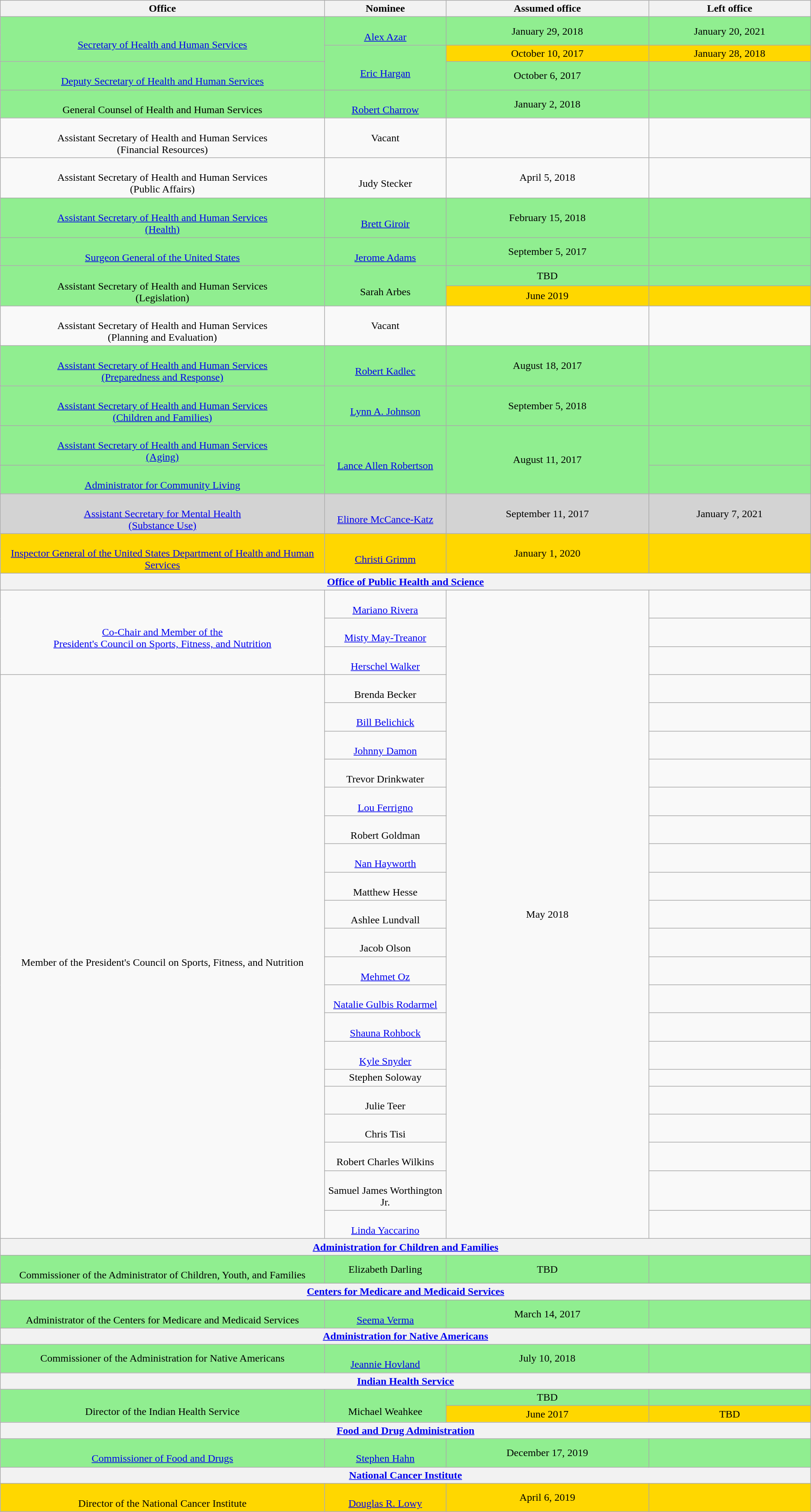<table class="wikitable sortable" style="text-align:center">
<tr>
<th style="width:40%;">Office</th>
<th style="width:15%;">Nominee</th>
<th style="width:25%;" data-sort- type="date">Assumed office</th>
<th style="width:20%;" data-sort- type="date">Left office</th>
</tr>
<tr style="background:lightgreen;">
<td rowspan="2"><br><a href='#'>Secretary of Health and Human Services</a></td>
<td><br><a href='#'>Alex Azar</a></td>
<td style="background:lightgreen">January 29, 2018<br></td>
<td style="background:lightgreen">January 20, 2021</td>
</tr>
<tr style="background:lightgreen;">
<td rowspan="2"><br><a href='#'>Eric Hargan</a></td>
<td style="background:gold">October 10, 2017</td>
<td style="background:gold">January 28, 2018</td>
</tr>
<tr style="background:lightgreen">
<td><br><a href='#'>Deputy Secretary of Health and Human Services</a></td>
<td>October 6, 2017<br></td>
<td></td>
</tr>
<tr style="background:lightgreen;">
<td><br>General Counsel of Health and Human Services</td>
<td><br><a href='#'>Robert Charrow</a></td>
<td>January 2, 2018<br></td>
<td></td>
</tr>
<tr>
<td><br>Assistant Secretary of Health and Human Services<br>(Financial Resources)</td>
<td>Vacant</td>
<td></td>
<td></td>
</tr>
<tr>
<td><br>Assistant Secretary of Health and Human Services<br>(Public Affairs)</td>
<td><br>Judy Stecker</td>
<td>April 5, 2018<br></td>
<td></td>
</tr>
<tr style="background:lightgreen;">
<td><br><a href='#'>Assistant Secretary of Health and Human Services<br>(Health)</a></td>
<td><br><a href='#'>Brett Giroir</a></td>
<td>February 15, 2018<br></td>
<td></td>
</tr>
<tr style="background:lightgreen;">
<td><br><a href='#'>Surgeon General of the United States</a></td>
<td><br><a href='#'>Jerome Adams</a></td>
<td>September 5, 2017<br></td>
<td></td>
</tr>
<tr style="background:lightgreen;">
<td rowspan="2"><br>Assistant Secretary of Health and Human Services<br>(Legislation)</td>
<td rowspan="2"><br>Sarah Arbes</td>
<td>TBD<br></td>
<td></td>
</tr>
<tr style="background:gold;">
<td>June 2019</td>
<td></td>
</tr>
<tr>
<td><br>Assistant Secretary of Health and Human Services<br>(Planning and Evaluation)</td>
<td>Vacant</td>
<td></td>
<td></td>
</tr>
<tr style="background:lightgreen;">
<td><br><a href='#'>Assistant Secretary of Health and Human Services<br>(Preparedness and Response)</a></td>
<td><br><a href='#'>Robert Kadlec</a></td>
<td>August 18, 2017<br></td>
<td></td>
</tr>
<tr style="background:lightgreen;">
<td><br><a href='#'>Assistant Secretary of Health and Human Services<br>(Children and Families)</a></td>
<td><br><a href='#'>Lynn A. Johnson</a></td>
<td>September 5, 2018<br></td>
<td></td>
</tr>
<tr style="background:lightgreen;">
<td><br><a href='#'>Assistant Secretary of Health and Human Services<br>(Aging)</a></td>
<td rowspan="2"><br><a href='#'>Lance Allen Robertson</a></td>
<td rowspan="2">August 11, 2017<br></td>
<td></td>
</tr>
<tr style="background:lightgreen;">
<td><br><a href='#'>Administrator for Community Living</a></td>
<td></td>
</tr>
<tr style="background:lightgray;">
<td><br><a href='#'>Assistant Secretary for Mental Health<br>(Substance Use)</a></td>
<td><br><a href='#'>Elinore McCance-Katz</a></td>
<td>September 11, 2017<br></td>
<td>January 7, 2021</td>
</tr>
<tr style="background:gold;">
<td><br><a href='#'>Inspector General of the United States Department of Health and Human Services</a></td>
<td><br><a href='#'>Christi Grimm</a></td>
<td>January 1, 2020</td>
<td></td>
</tr>
<tr>
<th colspan="4"><a href='#'>Office of Public Health and Science</a></th>
</tr>
<tr>
<td rowspan="3"><br><a href='#'>Co-Chair and Member of the<br>President's Council on Sports, Fitness, and Nutrition</a></td>
<td><br><a href='#'>Mariano Rivera</a></td>
<td rowspan="23">May 2018</td>
<td></td>
</tr>
<tr>
<td><br><a href='#'>Misty May-Treanor</a></td>
<td></td>
</tr>
<tr>
<td><br><a href='#'>Herschel Walker</a></td>
<td></td>
</tr>
<tr>
<td rowspan="20"><br>Member of the President's Council on Sports, Fitness, and Nutrition</td>
<td><br>Brenda Becker</td>
<td></td>
</tr>
<tr>
<td><br><a href='#'>Bill Belichick</a></td>
<td></td>
</tr>
<tr>
<td><br><a href='#'>Johnny Damon</a></td>
<td></td>
</tr>
<tr>
<td><br>Trevor Drinkwater</td>
<td></td>
</tr>
<tr>
<td><br><a href='#'>Lou Ferrigno</a></td>
<td></td>
</tr>
<tr>
<td><br>Robert Goldman</td>
<td></td>
</tr>
<tr>
<td><br><a href='#'>Nan Hayworth</a></td>
<td></td>
</tr>
<tr>
<td><br>Matthew Hesse</td>
<td></td>
</tr>
<tr>
<td><br>Ashlee Lundvall</td>
<td></td>
</tr>
<tr>
<td><br>Jacob Olson</td>
<td></td>
</tr>
<tr>
<td><br><a href='#'>Mehmet Oz</a></td>
<td></td>
</tr>
<tr>
<td><br><a href='#'>Natalie Gulbis Rodarmel</a></td>
<td></td>
</tr>
<tr>
<td><br><a href='#'>Shauna Rohbock</a></td>
<td></td>
</tr>
<tr>
<td><br><a href='#'>Kyle Snyder</a></td>
<td></td>
</tr>
<tr>
<td>Stephen Soloway</td>
<td></td>
</tr>
<tr>
<td><br>Julie Teer</td>
<td></td>
</tr>
<tr>
<td><br>Chris Tisi</td>
<td></td>
</tr>
<tr>
<td><br>Robert Charles Wilkins</td>
<td></td>
</tr>
<tr>
<td><br>Samuel James Worthington Jr.</td>
<td></td>
</tr>
<tr>
<td><br><a href='#'>Linda Yaccarino</a></td>
<td></td>
</tr>
<tr>
<th colspan="4"><a href='#'>Administration for Children and Families</a></th>
</tr>
<tr style="background:lightgreen">
<td><br>Commissioner of the Administrator of Children, Youth, and Families</td>
<td>Elizabeth Darling</td>
<td>TBD<br></td>
<td></td>
</tr>
<tr>
<th colspan="4"><a href='#'>Centers for Medicare and Medicaid Services</a></th>
</tr>
<tr style="background:lightgreen;">
<td><br>Administrator of the Centers for Medicare and Medicaid Services</td>
<td><br><a href='#'>Seema Verma</a></td>
<td>March 14, 2017<br></td>
<td></td>
</tr>
<tr>
<th colspan="4"><a href='#'>Administration for Native Americans</a></th>
</tr>
<tr style="background:lightgreen;">
<td>Commissioner of the Administration for Native Americans</td>
<td><br><a href='#'>Jeannie Hovland</a></td>
<td>July 10, 2018<br></td>
<td></td>
</tr>
<tr>
<th colspan="4"><a href='#'>Indian Health Service</a></th>
</tr>
<tr style="background:lightgreen;">
<td rowspan="2"><br>Director of the Indian Health Service</td>
<td rowspan="2"><br>Michael Weahkee</td>
<td>TBD<br></td>
<td></td>
</tr>
<tr style="background:gold;">
<td>June 2017</td>
<td>TBD</td>
</tr>
<tr>
<th colspan="4"><a href='#'>Food and Drug Administration</a></th>
</tr>
<tr style="background:lightgreen;">
<td><br><a href='#'>Commissioner of Food and Drugs</a></td>
<td><br><a href='#'>Stephen Hahn</a></td>
<td>December 17, 2019<br></td>
<td></td>
</tr>
<tr>
<th colspan="4"><a href='#'>National Cancer Institute</a></th>
</tr>
<tr style="background:gold;">
<td><br>Director of the National Cancer Institute</td>
<td><br><a href='#'>Douglas R. Lowy</a></td>
<td>April 6, 2019</td>
<td></td>
</tr>
</table>
